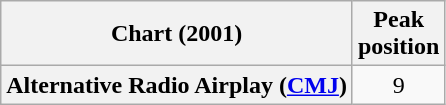<table class="wikitable plainrowheaders" style="text-align:center;">
<tr>
<th scope="col">Chart (2001)</th>
<th scope="col">Peak<br>position</th>
</tr>
<tr>
<th scope="row">Alternative Radio Airplay (<a href='#'>CMJ</a>)</th>
<td>9</td>
</tr>
</table>
